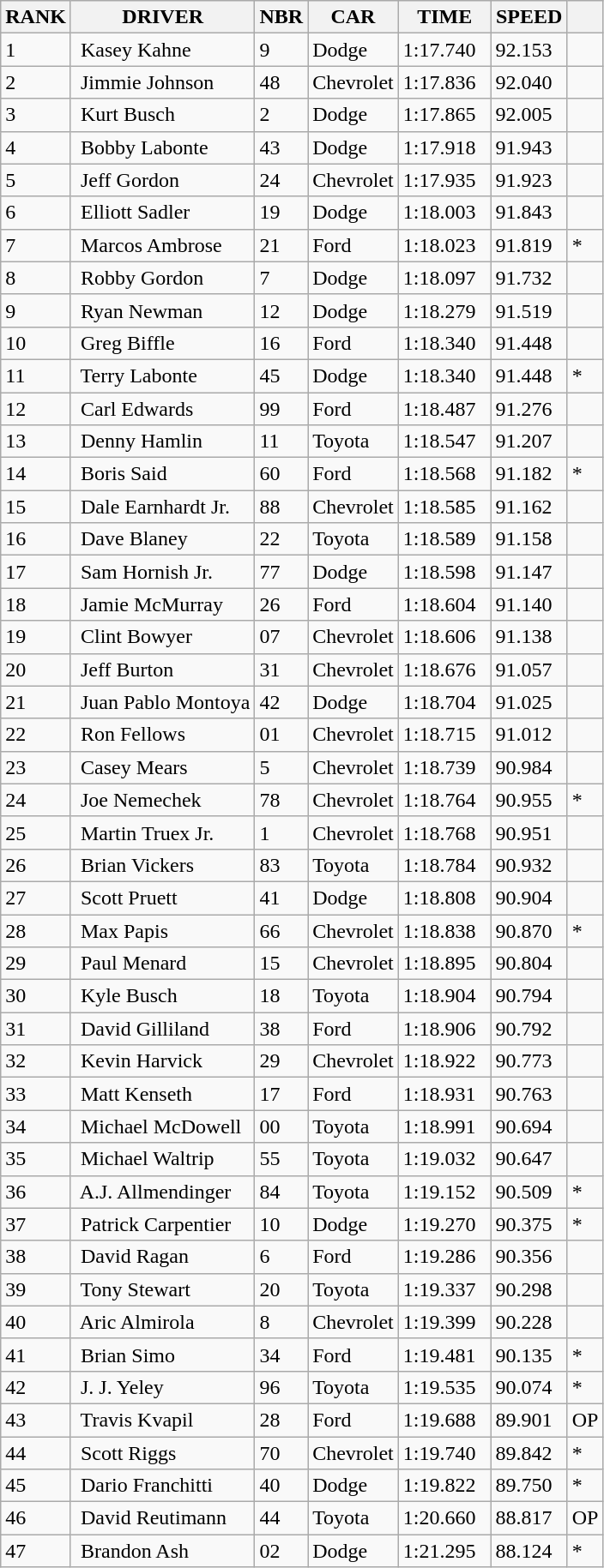<table class="wikitable">
<tr>
<th>RANK</th>
<th>DRIVER</th>
<th>NBR</th>
<th>CAR</th>
<th>TIME</th>
<th>SPEED</th>
<th></th>
</tr>
<tr>
<td>1</td>
<td> Kasey Kahne</td>
<td>9</td>
<td>Dodge</td>
<td>1:17.740  </td>
<td>92.153  </td>
<td></td>
</tr>
<tr>
<td>2</td>
<td> Jimmie Johnson</td>
<td>48</td>
<td>Chevrolet</td>
<td>1:17.836  </td>
<td>92.040  </td>
<td></td>
</tr>
<tr>
<td>3</td>
<td> Kurt Busch</td>
<td>2</td>
<td>Dodge</td>
<td>1:17.865  </td>
<td>92.005  </td>
<td></td>
</tr>
<tr>
<td>4</td>
<td> Bobby Labonte</td>
<td>43</td>
<td>Dodge</td>
<td>1:17.918  </td>
<td>91.943  </td>
<td></td>
</tr>
<tr>
<td>5</td>
<td> Jeff Gordon</td>
<td>24</td>
<td>Chevrolet</td>
<td>1:17.935  </td>
<td>91.923  </td>
<td></td>
</tr>
<tr>
<td>6</td>
<td> Elliott Sadler</td>
<td>19</td>
<td>Dodge</td>
<td>1:18.003  </td>
<td>91.843  </td>
<td></td>
</tr>
<tr>
<td>7</td>
<td> Marcos Ambrose</td>
<td>21</td>
<td>Ford</td>
<td>1:18.023  </td>
<td>91.819  </td>
<td>*</td>
</tr>
<tr>
<td>8</td>
<td> Robby Gordon</td>
<td>7</td>
<td>Dodge</td>
<td>1:18.097  </td>
<td>91.732  </td>
<td></td>
</tr>
<tr>
<td>9</td>
<td> Ryan Newman</td>
<td>12</td>
<td>Dodge</td>
<td>1:18.279  </td>
<td>91.519  </td>
<td></td>
</tr>
<tr>
<td>10</td>
<td> Greg Biffle</td>
<td>16</td>
<td>Ford</td>
<td>1:18.340  </td>
<td>91.448  </td>
<td></td>
</tr>
<tr>
<td>11</td>
<td> Terry Labonte</td>
<td>45</td>
<td>Dodge</td>
<td>1:18.340  </td>
<td>91.448  </td>
<td>*</td>
</tr>
<tr>
<td>12</td>
<td> Carl Edwards</td>
<td>99</td>
<td>Ford</td>
<td>1:18.487  </td>
<td>91.276  </td>
<td></td>
</tr>
<tr>
<td>13</td>
<td> Denny Hamlin</td>
<td>11</td>
<td>Toyota</td>
<td>1:18.547  </td>
<td>91.207  </td>
<td></td>
</tr>
<tr>
<td>14</td>
<td> Boris Said</td>
<td>60</td>
<td>Ford</td>
<td>1:18.568  </td>
<td>91.182  </td>
<td>*</td>
</tr>
<tr>
<td>15</td>
<td> Dale Earnhardt Jr.</td>
<td>88</td>
<td>Chevrolet</td>
<td>1:18.585  </td>
<td>91.162  </td>
<td></td>
</tr>
<tr>
<td>16</td>
<td> Dave Blaney</td>
<td>22</td>
<td>Toyota</td>
<td>1:18.589  </td>
<td>91.158  </td>
<td></td>
</tr>
<tr>
<td>17</td>
<td> Sam Hornish Jr.</td>
<td>77</td>
<td>Dodge</td>
<td>1:18.598  </td>
<td>91.147  </td>
<td></td>
</tr>
<tr>
<td>18</td>
<td> Jamie McMurray</td>
<td>26</td>
<td>Ford</td>
<td>1:18.604  </td>
<td>91.140  </td>
<td></td>
</tr>
<tr>
<td>19</td>
<td> Clint Bowyer</td>
<td>07</td>
<td>Chevrolet</td>
<td>1:18.606  </td>
<td>91.138  </td>
<td></td>
</tr>
<tr>
<td>20</td>
<td> Jeff Burton</td>
<td>31</td>
<td>Chevrolet</td>
<td>1:18.676  </td>
<td>91.057  </td>
<td></td>
</tr>
<tr>
<td>21</td>
<td> Juan Pablo Montoya</td>
<td>42</td>
<td>Dodge</td>
<td>1:18.704  </td>
<td>91.025  </td>
<td></td>
</tr>
<tr>
<td>22</td>
<td> Ron Fellows</td>
<td>01</td>
<td>Chevrolet</td>
<td>1:18.715  </td>
<td>91.012  </td>
<td></td>
</tr>
<tr>
<td>23</td>
<td> Casey Mears</td>
<td>5</td>
<td>Chevrolet</td>
<td>1:18.739  </td>
<td>90.984  </td>
<td></td>
</tr>
<tr>
<td>24</td>
<td> Joe Nemechek</td>
<td>78</td>
<td>Chevrolet</td>
<td>1:18.764  </td>
<td>90.955  </td>
<td>*</td>
</tr>
<tr>
<td>25</td>
<td> Martin Truex Jr.</td>
<td>1</td>
<td>Chevrolet</td>
<td>1:18.768  </td>
<td>90.951  </td>
<td></td>
</tr>
<tr>
<td>26</td>
<td> Brian Vickers</td>
<td>83</td>
<td>Toyota</td>
<td>1:18.784  </td>
<td>90.932  </td>
<td></td>
</tr>
<tr>
<td>27</td>
<td> Scott Pruett</td>
<td>41</td>
<td>Dodge</td>
<td>1:18.808  </td>
<td>90.904  </td>
<td></td>
</tr>
<tr>
<td>28</td>
<td> Max Papis</td>
<td>66</td>
<td>Chevrolet</td>
<td>1:18.838  </td>
<td>90.870  </td>
<td>*</td>
</tr>
<tr>
<td>29</td>
<td> Paul Menard</td>
<td>15</td>
<td>Chevrolet</td>
<td>1:18.895  </td>
<td>90.804  </td>
<td></td>
</tr>
<tr>
<td>30</td>
<td> Kyle Busch</td>
<td>18</td>
<td>Toyota</td>
<td>1:18.904  </td>
<td>90.794  </td>
<td></td>
</tr>
<tr>
<td>31</td>
<td> David Gilliland</td>
<td>38</td>
<td>Ford</td>
<td>1:18.906  </td>
<td>90.792  </td>
<td></td>
</tr>
<tr>
<td>32</td>
<td> Kevin Harvick</td>
<td>29</td>
<td>Chevrolet</td>
<td>1:18.922  </td>
<td>90.773  </td>
<td></td>
</tr>
<tr>
<td>33</td>
<td> Matt Kenseth</td>
<td>17</td>
<td>Ford</td>
<td>1:18.931  </td>
<td>90.763  </td>
<td></td>
</tr>
<tr>
<td>34</td>
<td> Michael McDowell</td>
<td>00</td>
<td>Toyota</td>
<td>1:18.991  </td>
<td>90.694  </td>
<td></td>
</tr>
<tr>
<td>35</td>
<td> Michael Waltrip</td>
<td>55</td>
<td>Toyota</td>
<td>1:19.032  </td>
<td>90.647  </td>
<td></td>
</tr>
<tr>
<td>36</td>
<td> A.J. Allmendinger</td>
<td>84</td>
<td>Toyota</td>
<td>1:19.152  </td>
<td>90.509  </td>
<td>*</td>
</tr>
<tr>
<td>37</td>
<td> Patrick Carpentier</td>
<td>10</td>
<td>Dodge</td>
<td>1:19.270  </td>
<td>90.375  </td>
<td>*</td>
</tr>
<tr>
<td>38</td>
<td> David Ragan</td>
<td>6</td>
<td>Ford</td>
<td>1:19.286  </td>
<td>90.356  </td>
<td></td>
</tr>
<tr>
<td>39</td>
<td> Tony Stewart</td>
<td>20</td>
<td>Toyota</td>
<td>1:19.337  </td>
<td>90.298  </td>
<td></td>
</tr>
<tr>
<td>40</td>
<td> Aric Almirola</td>
<td>8</td>
<td>Chevrolet</td>
<td>1:19.399  </td>
<td>90.228  </td>
<td></td>
</tr>
<tr>
<td>41</td>
<td> Brian Simo</td>
<td>34</td>
<td>Ford</td>
<td>1:19.481  </td>
<td>90.135  </td>
<td>*</td>
</tr>
<tr>
<td>42</td>
<td> J. J. Yeley</td>
<td>96</td>
<td>Toyota</td>
<td>1:19.535  </td>
<td>90.074  </td>
<td>*</td>
</tr>
<tr>
<td>43</td>
<td> Travis Kvapil</td>
<td>28</td>
<td>Ford</td>
<td>1:19.688  </td>
<td>89.901  </td>
<td>OP</td>
</tr>
<tr>
<td>44</td>
<td> Scott Riggs</td>
<td>70</td>
<td>Chevrolet</td>
<td>1:19.740  </td>
<td>89.842  </td>
<td>*</td>
</tr>
<tr>
<td>45</td>
<td> Dario Franchitti</td>
<td>40</td>
<td>Dodge</td>
<td>1:19.822  </td>
<td>89.750  </td>
<td>*</td>
</tr>
<tr>
<td>46</td>
<td> David Reutimann</td>
<td>44</td>
<td>Toyota</td>
<td>1:20.660  </td>
<td>88.817  </td>
<td>OP</td>
</tr>
<tr>
<td>47</td>
<td> Brandon Ash</td>
<td>02</td>
<td>Dodge</td>
<td>1:21.295  </td>
<td>88.124  </td>
<td>*</td>
</tr>
</table>
